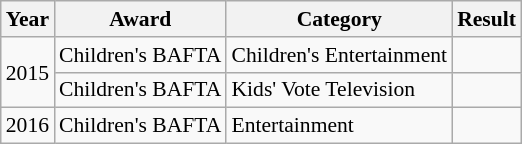<table class="wikitable" style="font-size: 90%">
<tr>
<th>Year</th>
<th>Award</th>
<th>Category</th>
<th>Result</th>
</tr>
<tr>
<td rowspan=2>2015</td>
<td>Children's BAFTA</td>
<td>Children's Entertainment</td>
<td></td>
</tr>
<tr>
<td>Children's BAFTA</td>
<td>Kids' Vote Television</td>
<td></td>
</tr>
<tr>
<td>2016</td>
<td>Children's BAFTA</td>
<td>Entertainment</td>
<td></td>
</tr>
</table>
